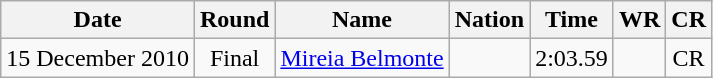<table class="wikitable" style="text-align:center">
<tr>
<th>Date</th>
<th>Round</th>
<th>Name</th>
<th>Nation</th>
<th>Time</th>
<th>WR</th>
<th>CR</th>
</tr>
<tr>
<td>15 December 2010</td>
<td>Final</td>
<td align="left"><a href='#'>Mireia Belmonte</a></td>
<td align="left"></td>
<td>2:03.59</td>
<td></td>
<td>CR</td>
</tr>
</table>
